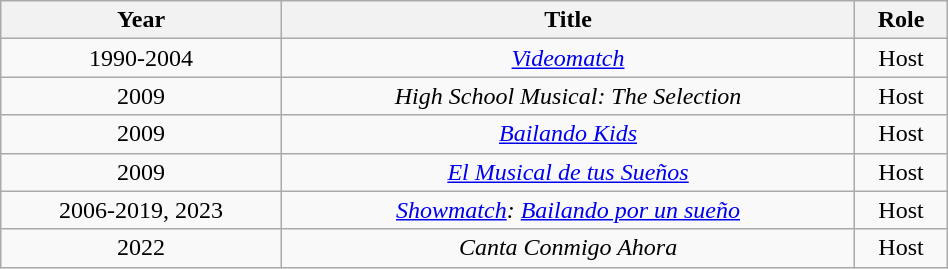<table class="wikitable" style="width:50%; text-align:center">
<tr>
<th>Year</th>
<th>Title</th>
<th>Role</th>
</tr>
<tr>
<td>1990-2004</td>
<td><em><a href='#'>Videomatch</a></em></td>
<td>Host</td>
</tr>
<tr>
<td>2009</td>
<td><em>High School Musical: The Selection</em></td>
<td>Host</td>
</tr>
<tr>
<td>2009</td>
<td><em><a href='#'>Bailando Kids</a></em></td>
<td>Host</td>
</tr>
<tr>
<td>2009</td>
<td><em><a href='#'>El Musical de tus Sueños</a></em></td>
<td>Host</td>
</tr>
<tr>
<td>2006-2019, 2023</td>
<td><em><a href='#'>Showmatch</a>: <a href='#'>Bailando por un sueño</a></em></td>
<td>Host</td>
</tr>
<tr>
<td>2022</td>
<td><em>Canta Conmigo Ahora</em></td>
<td>Host</td>
</tr>
</table>
